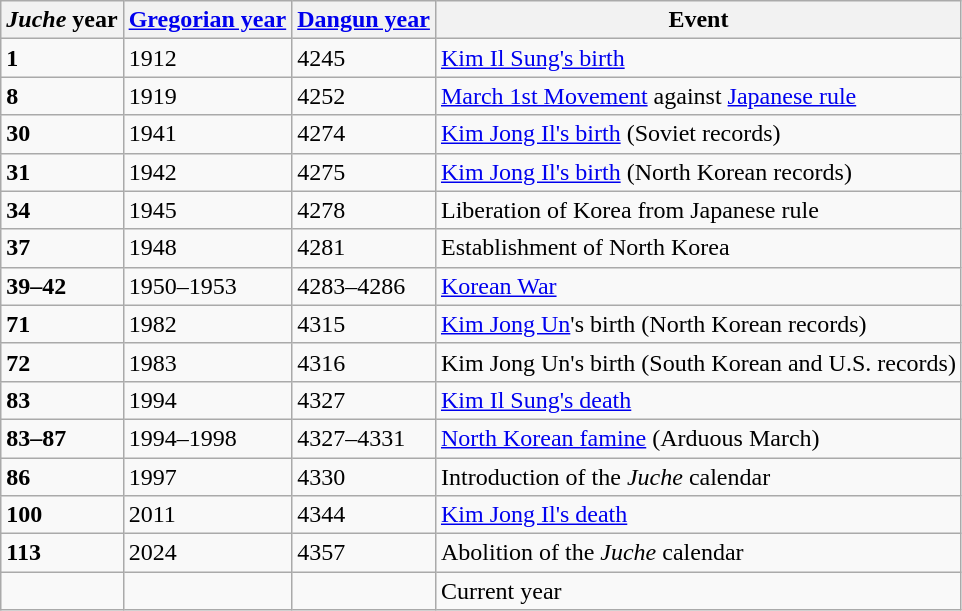<table class="wikitable">
<tr>
<th><em>Juche</em> year</th>
<th><a href='#'>Gregorian year</a></th>
<th><a href='#'>Dangun year</a></th>
<th>Event</th>
</tr>
<tr>
<td><strong>1</strong></td>
<td>1912</td>
<td>4245</td>
<td><a href='#'>Kim Il Sung's birth</a></td>
</tr>
<tr>
<td><strong>8</strong></td>
<td>1919</td>
<td>4252</td>
<td><a href='#'>March 1st Movement</a> against <a href='#'>Japanese rule</a></td>
</tr>
<tr>
<td><strong>30</strong></td>
<td>1941</td>
<td>4274</td>
<td><a href='#'>Kim Jong Il's birth</a> (Soviet records)</td>
</tr>
<tr>
<td><strong>31</strong></td>
<td>1942</td>
<td>4275</td>
<td><a href='#'>Kim Jong Il's birth</a> (North Korean records)</td>
</tr>
<tr>
<td><strong>34</strong></td>
<td>1945</td>
<td>4278</td>
<td>Liberation of Korea from Japanese rule</td>
</tr>
<tr>
<td><strong>37</strong></td>
<td>1948</td>
<td>4281</td>
<td>Establishment of North Korea</td>
</tr>
<tr>
<td><strong>39–42</strong></td>
<td>1950–1953</td>
<td>4283–4286</td>
<td><a href='#'>Korean War</a></td>
</tr>
<tr>
<td><strong>71</strong></td>
<td>1982</td>
<td>4315</td>
<td><a href='#'>Kim Jong Un</a>'s birth (North Korean records)</td>
</tr>
<tr>
<td><strong>72</strong></td>
<td>1983</td>
<td>4316</td>
<td>Kim Jong Un's birth (South Korean and U.S. records)</td>
</tr>
<tr>
<td><strong>83</strong></td>
<td>1994</td>
<td>4327</td>
<td><a href='#'>Kim Il Sung's death</a></td>
</tr>
<tr>
<td><strong>83–87</strong></td>
<td>1994–1998</td>
<td>4327–4331</td>
<td><a href='#'>North Korean famine</a> (Arduous March)</td>
</tr>
<tr>
<td><strong>86</strong></td>
<td>1997</td>
<td>4330</td>
<td>Introduction of the <em>Juche</em> calendar</td>
</tr>
<tr>
<td><strong>100</strong></td>
<td>2011</td>
<td>4344</td>
<td><a href='#'>Kim Jong Il's death</a></td>
</tr>
<tr>
<td><strong>113</strong></td>
<td>2024</td>
<td>4357</td>
<td>Abolition of the <em>Juche</em> calendar</td>
</tr>
<tr>
<td><strong></strong></td>
<td></td>
<td></td>
<td>Current year</td>
</tr>
</table>
